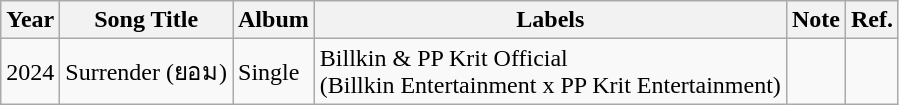<table class="wikitable">
<tr>
<th>Year</th>
<th>Song Title</th>
<th>Album</th>
<th>Labels</th>
<th>Note</th>
<th>Ref.</th>
</tr>
<tr>
<td>2024</td>
<td>Surrender (ยอม) </td>
<td>Single</td>
<td>Billkin & PP Krit Official<br>(Billkin Entertainment x PP Krit Entertainment)</td>
<td></td>
<td></td>
</tr>
</table>
